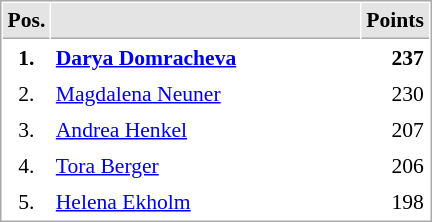<table cellspacing="1" cellpadding="3" style="border:1px solid #AAAAAA;font-size:90%">
<tr bgcolor="#E4E4E4">
<th style="border-bottom:1px solid #AAAAAA" width=10>Pos.</th>
<th style="border-bottom:1px solid #AAAAAA" width=200></th>
<th style="border-bottom:1px solid #AAAAAA" width=20>Points</th>
</tr>
<tr>
<td align="center"><strong>1.</strong></td>
<td> <strong><a href='#'>Darya Domracheva</a></strong></td>
<td align="right"><strong>237</strong></td>
</tr>
<tr>
<td align="center">2.</td>
<td> <a href='#'>Magdalena Neuner</a></td>
<td align="right">230</td>
</tr>
<tr>
<td align="center">3.</td>
<td> <a href='#'>Andrea Henkel</a></td>
<td align="right">207</td>
</tr>
<tr>
<td align="center">4.</td>
<td> <a href='#'>Tora Berger</a></td>
<td align="right">206</td>
</tr>
<tr>
<td align="center">5.</td>
<td> <a href='#'>Helena Ekholm</a></td>
<td align="right">198</td>
</tr>
</table>
